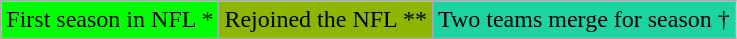<table class="wikitable">
<tr>
<td style="background-color:#00FF00;">First season in NFL *</td>
<td style="background-color:#8DB600;">Rejoined the NFL **</td>
<td style="background-color:#1CD3A2;">Two teams merge for season †</td>
</tr>
</table>
